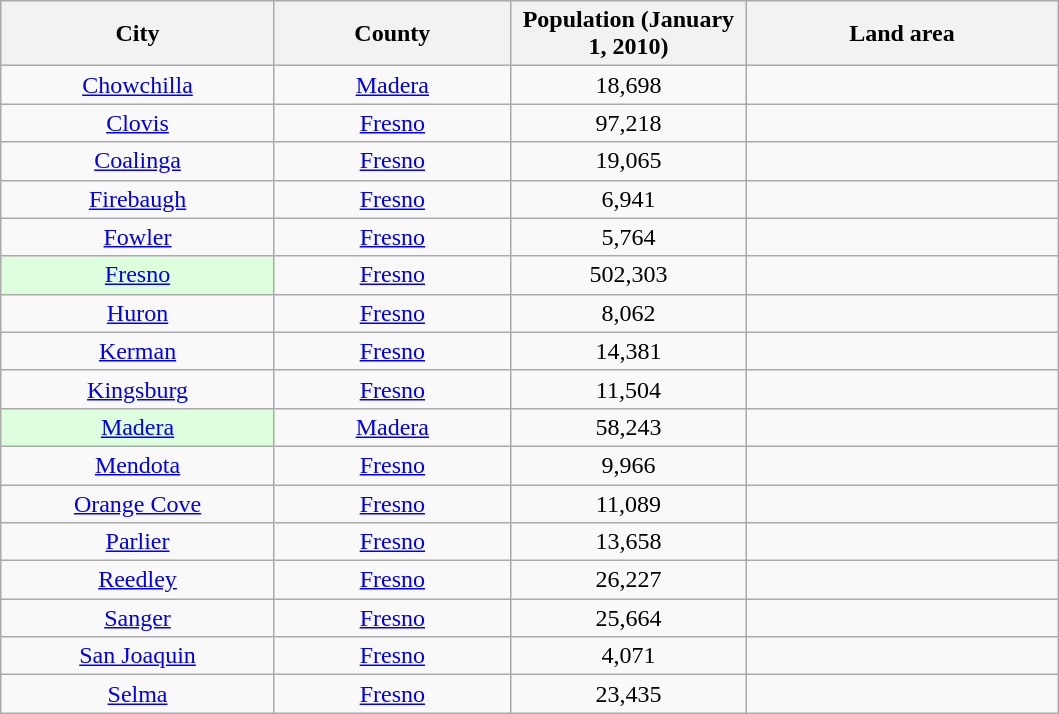<table class="wikitable sortable" style="text-align:center; font-size:100%;">
<tr>
<th width="175">City</th>
<th width="150">County</th>
<th width="150">Population (January 1, 2010)</th>
<th width="200">Land area</th>
</tr>
<tr>
<td><a href='#'>Chowchilla</a></td>
<td><a href='#'>Madera</a></td>
<td>18,698</td>
<td></td>
</tr>
<tr>
<td><a href='#'>Clovis</a></td>
<td><a href='#'>Fresno</a></td>
<td>97,218</td>
<td></td>
</tr>
<tr>
<td><a href='#'>Coalinga</a></td>
<td><a href='#'>Fresno</a></td>
<td>19,065</td>
<td></td>
</tr>
<tr>
<td><a href='#'>Firebaugh</a></td>
<td><a href='#'>Fresno</a></td>
<td>6,941</td>
<td></td>
</tr>
<tr>
<td><a href='#'>Fowler</a></td>
<td><a href='#'>Fresno</a></td>
<td>5,764</td>
<td></td>
</tr>
<tr>
<td style="background-color:#DDFFDD"><a href='#'>Fresno</a></td>
<td><a href='#'>Fresno</a></td>
<td>502,303</td>
<td></td>
</tr>
<tr>
<td><a href='#'>Huron</a></td>
<td><a href='#'>Fresno</a></td>
<td>8,062</td>
<td></td>
</tr>
<tr>
<td><a href='#'>Kerman</a></td>
<td><a href='#'>Fresno</a></td>
<td>14,381</td>
<td></td>
</tr>
<tr>
<td><a href='#'>Kingsburg</a></td>
<td><a href='#'>Fresno</a></td>
<td>11,504</td>
<td></td>
</tr>
<tr>
<td style="background-color:#DDFFDD"><a href='#'>Madera</a></td>
<td><a href='#'>Madera</a></td>
<td>58,243</td>
<td></td>
</tr>
<tr>
<td><a href='#'>Mendota</a></td>
<td><a href='#'>Fresno</a></td>
<td>9,966</td>
<td></td>
</tr>
<tr>
<td><a href='#'>Orange Cove</a></td>
<td><a href='#'>Fresno</a></td>
<td>11,089</td>
<td></td>
</tr>
<tr>
<td><a href='#'>Parlier</a></td>
<td><a href='#'>Fresno</a></td>
<td>13,658</td>
<td></td>
</tr>
<tr>
<td><a href='#'>Reedley</a></td>
<td><a href='#'>Fresno</a></td>
<td>26,227</td>
<td></td>
</tr>
<tr>
<td><a href='#'>Sanger</a></td>
<td><a href='#'>Fresno</a></td>
<td>25,664</td>
<td></td>
</tr>
<tr>
<td><a href='#'>San Joaquin</a></td>
<td><a href='#'>Fresno</a></td>
<td>4,071</td>
<td></td>
</tr>
<tr>
<td><a href='#'>Selma</a></td>
<td><a href='#'>Fresno</a></td>
<td>23,435</td>
<td></td>
</tr>
</table>
